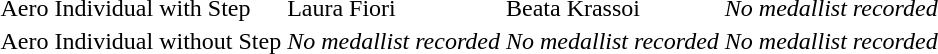<table>
<tr>
<td>Aero Individual with Step</td>
<td>Laura Fiori </td>
<td>Beata Krassoi </td>
<td><em>No medallist recorded</em></td>
</tr>
<tr>
<td>Aero Individual without Step</td>
<td><em>No medallist recorded</em></td>
<td><em>No medallist recorded</em></td>
<td><em>No medallist recorded</em></td>
</tr>
<tr>
</tr>
</table>
